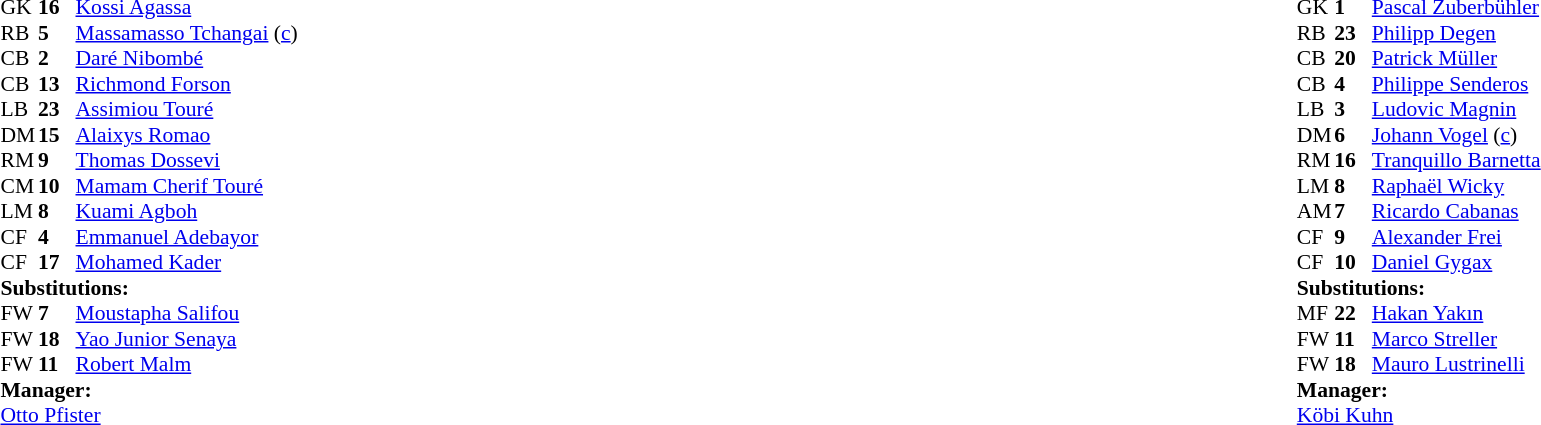<table width="100%">
<tr>
<td valign="top" width="50%"><br><table style="font-size: 90%" cellspacing="0" cellpadding="0">
<tr>
<th width="25"></th>
<th width="25"></th>
</tr>
<tr>
<td>GK</td>
<td><strong>16</strong></td>
<td><a href='#'>Kossi Agassa</a></td>
</tr>
<tr>
<td>RB</td>
<td><strong>5</strong></td>
<td><a href='#'>Massamasso Tchangai</a> (<a href='#'>c</a>)</td>
</tr>
<tr>
<td>CB</td>
<td><strong>2</strong></td>
<td><a href='#'>Daré Nibombé</a></td>
</tr>
<tr>
<td>CB</td>
<td><strong>13</strong></td>
<td><a href='#'>Richmond Forson</a></td>
</tr>
<tr>
<td>LB</td>
<td><strong>23</strong></td>
<td><a href='#'>Assimiou Touré</a></td>
</tr>
<tr>
<td>DM</td>
<td><strong>15</strong></td>
<td><a href='#'>Alaixys Romao</a></td>
<td></td>
</tr>
<tr>
<td>RM</td>
<td><strong>9</strong></td>
<td><a href='#'>Thomas Dossevi</a></td>
<td></td>
<td></td>
</tr>
<tr>
<td>CM</td>
<td><strong>10</strong></td>
<td><a href='#'>Mamam Cherif Touré</a></td>
<td></td>
<td></td>
</tr>
<tr>
<td>LM</td>
<td><strong>8</strong></td>
<td><a href='#'>Kuami Agboh</a></td>
<td></td>
<td></td>
</tr>
<tr>
<td>CF</td>
<td><strong>4</strong></td>
<td><a href='#'>Emmanuel Adebayor</a></td>
<td></td>
</tr>
<tr>
<td>CF</td>
<td><strong>17</strong></td>
<td><a href='#'>Mohamed Kader</a></td>
</tr>
<tr>
<td colspan=3><strong>Substitutions:</strong></td>
</tr>
<tr>
<td>FW</td>
<td><strong>7</strong></td>
<td><a href='#'>Moustapha Salifou</a></td>
<td></td>
<td></td>
</tr>
<tr>
<td>FW</td>
<td><strong>18</strong></td>
<td><a href='#'>Yao Junior Senaya</a></td>
<td></td>
<td></td>
</tr>
<tr>
<td>FW</td>
<td><strong>11</strong></td>
<td><a href='#'>Robert Malm</a></td>
<td></td>
<td></td>
</tr>
<tr>
<td colspan=3><strong>Manager:</strong></td>
</tr>
<tr>
<td colspan="4"> <a href='#'>Otto Pfister</a></td>
</tr>
</table>
</td>
<td valign="top"></td>
<td valign="top" width="50%"><br><table style="font-size: 90%" cellspacing="0" cellpadding="0" align=center>
<tr>
<th width="25"></th>
<th width="25"></th>
</tr>
<tr>
<td>GK</td>
<td><strong>1</strong></td>
<td><a href='#'>Pascal Zuberbühler</a></td>
</tr>
<tr>
<td>RB</td>
<td><strong>23</strong></td>
<td><a href='#'>Philipp Degen</a></td>
</tr>
<tr>
<td>CB</td>
<td><strong>20</strong></td>
<td><a href='#'>Patrick Müller</a></td>
</tr>
<tr>
<td>CB</td>
<td><strong>4</strong></td>
<td><a href='#'>Philippe Senderos</a></td>
</tr>
<tr>
<td>LB</td>
<td><strong>3</strong></td>
<td><a href='#'>Ludovic Magnin</a></td>
</tr>
<tr>
<td>DM</td>
<td><strong>6</strong></td>
<td><a href='#'>Johann Vogel</a> (<a href='#'>c</a>)</td>
<td></td>
</tr>
<tr>
<td>RM</td>
<td><strong>16</strong></td>
<td><a href='#'>Tranquillo Barnetta</a></td>
</tr>
<tr>
<td>LM</td>
<td><strong>8</strong></td>
<td><a href='#'>Raphaël Wicky</a></td>
</tr>
<tr>
<td>AM</td>
<td><strong>7</strong></td>
<td><a href='#'>Ricardo Cabanas</a></td>
<td></td>
<td></td>
</tr>
<tr>
<td>CF</td>
<td><strong>9</strong></td>
<td><a href='#'>Alexander Frei</a></td>
<td></td>
<td></td>
</tr>
<tr>
<td>CF</td>
<td><strong>10</strong></td>
<td><a href='#'>Daniel Gygax</a></td>
<td></td>
<td></td>
</tr>
<tr>
<td colspan=3><strong>Substitutions:</strong></td>
</tr>
<tr>
<td>MF</td>
<td><strong>22</strong></td>
<td><a href='#'>Hakan Yakın</a></td>
<td></td>
<td></td>
</tr>
<tr>
<td>FW</td>
<td><strong>11</strong></td>
<td><a href='#'>Marco Streller</a></td>
<td></td>
<td></td>
</tr>
<tr>
<td>FW</td>
<td><strong>18</strong></td>
<td><a href='#'>Mauro Lustrinelli</a></td>
<td></td>
<td></td>
</tr>
<tr>
<td colspan=3><strong>Manager:</strong></td>
</tr>
<tr>
<td colspan="4"> <a href='#'>Köbi Kuhn</a></td>
</tr>
</table>
</td>
</tr>
</table>
